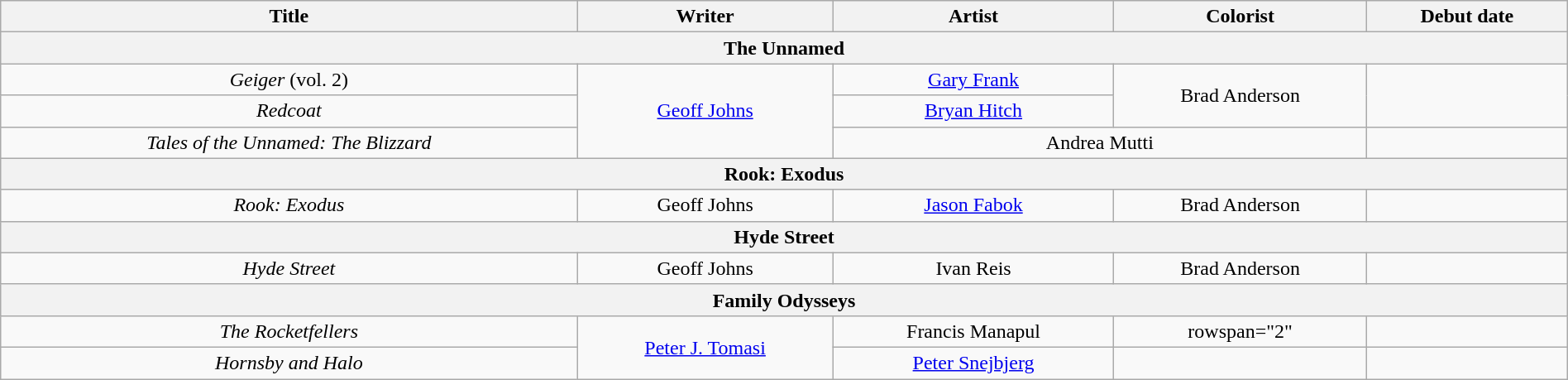<table class="wikitable" width="100%" style="text-align: center;">
<tr>
<th scope="col">Title<br></th>
<th scope="col">Writer</th>
<th scope="col">Artist</th>
<th scope="col">Colorist</th>
<th scope="col">Debut date<br></th>
</tr>
<tr>
<th colspan="5">The Unnamed</th>
</tr>
<tr>
<td><em>Geiger</em> (vol. 2)<br></td>
<td rowspan="3"><a href='#'>Geoff Johns</a></td>
<td><a href='#'>Gary Frank</a></td>
<td rowspan="2">Brad Anderson</td>
<td rowspan="2"></td>
</tr>
<tr>
<td><em>Redcoat</em></td>
<td><a href='#'>Bryan Hitch</a></td>
</tr>
<tr>
<td><em>Tales of the Unnamed: The Blizzard</em></td>
<td colspan="2">Andrea Mutti</td>
<td></td>
</tr>
<tr>
<th colspan="5">Rook: Exodus</th>
</tr>
<tr>
<td><em>Rook: Exodus</em></td>
<td>Geoff Johns</td>
<td><a href='#'>Jason Fabok</a></td>
<td>Brad Anderson</td>
<td></td>
</tr>
<tr>
<th colspan="5">Hyde Street</th>
</tr>
<tr>
<td><em>Hyde Street</em></td>
<td>Geoff Johns</td>
<td>Ivan Reis</td>
<td>Brad Anderson</td>
<td></td>
</tr>
<tr>
<th colspan="5">Family Odysseys</th>
</tr>
<tr>
<td><em>The Rocketfellers</em></td>
<td rowspan="2"><a href='#'>Peter J. Tomasi</a></td>
<td>Francis Manapul</td>
<td>rowspan="2" </td>
<td></td>
</tr>
<tr>
<td><em>Hornsby and Halo</em></td>
<td><a href='#'>Peter Snejbjerg</a></td>
<td></td>
</tr>
</table>
